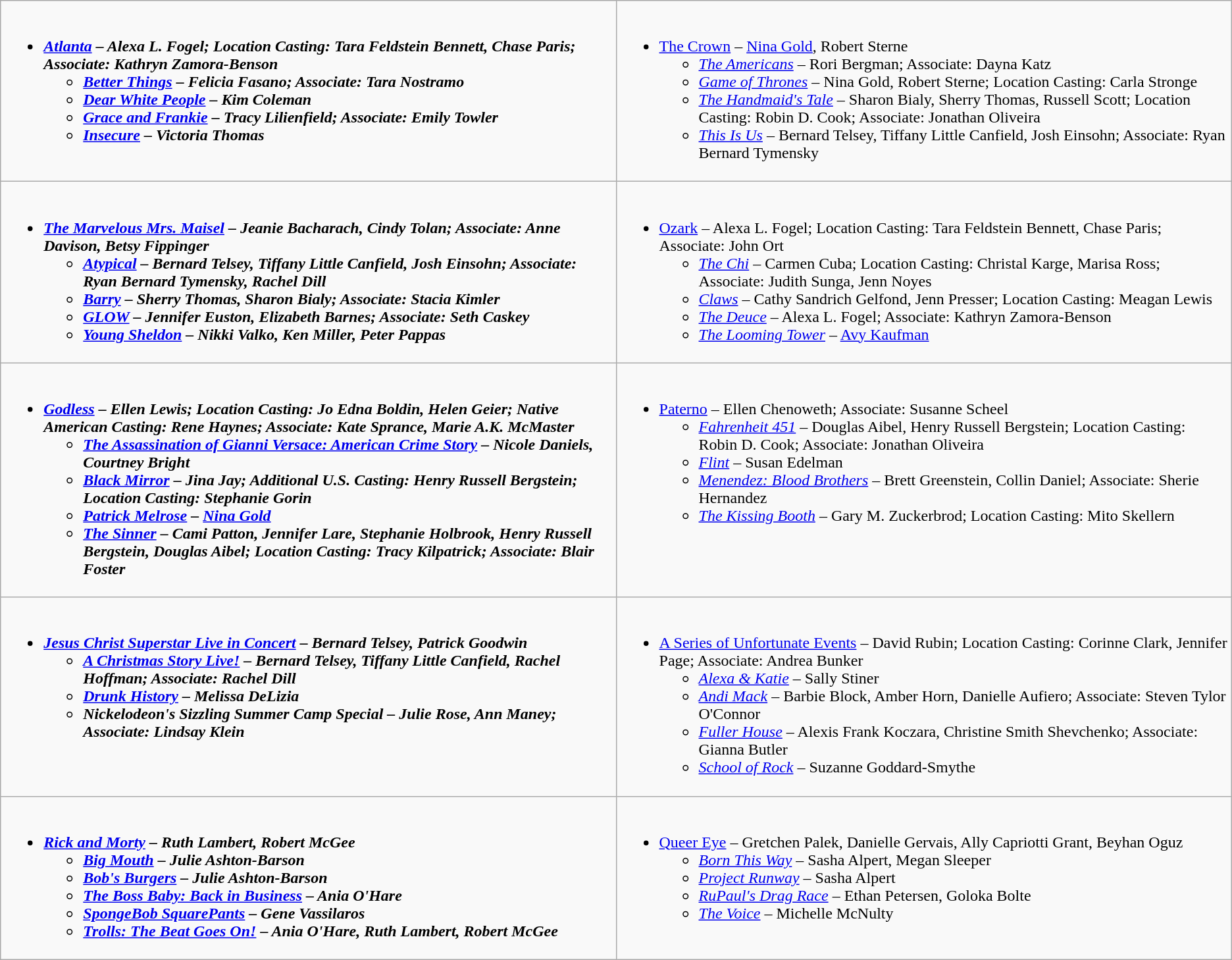<table class=wikitable>
<tr>
<td valign="top" width="50%"><br><ul><li><strong><em><a href='#'>Atlanta</a><em> – Alexa L. Fogel; Location Casting: Tara Feldstein Bennett, Chase Paris; Associate: Kathryn Zamora-Benson<strong><ul><li></em><a href='#'>Better Things</a><em> – Felicia Fasano; Associate: Tara Nostramo</li><li></em><a href='#'>Dear White People</a><em> – Kim Coleman</li><li></em><a href='#'>Grace and Frankie</a><em> – Tracy Lilienfield; Associate: Emily Towler</li><li></em><a href='#'>Insecure</a><em> – Victoria Thomas</li></ul></li></ul></td>
<td valign="top" width="50%"><br><ul><li></em></strong><a href='#'>The Crown</a></em> – <a href='#'>Nina Gold</a>, Robert Sterne</strong><ul><li><em><a href='#'>The Americans</a></em> – Rori Bergman; Associate: Dayna Katz</li><li><em><a href='#'>Game of Thrones</a></em> – Nina Gold, Robert Sterne; Location Casting: Carla Stronge</li><li><em><a href='#'>The Handmaid's Tale</a></em> – Sharon Bialy, Sherry Thomas, Russell Scott; Location Casting: Robin D. Cook; Associate: Jonathan Oliveira</li><li><em><a href='#'>This Is Us</a></em> – Bernard Telsey, Tiffany Little Canfield, Josh Einsohn; Associate: Ryan Bernard Tymensky</li></ul></li></ul></td>
</tr>
<tr>
<td valign="top" width="50%"><br><ul><li><strong><em><a href='#'>The Marvelous Mrs. Maisel</a><em> – Jeanie Bacharach, Cindy Tolan; Associate: Anne Davison, Betsy Fippinger<strong><ul><li></em><a href='#'>Atypical</a><em> – Bernard Telsey, Tiffany Little Canfield, Josh Einsohn; Associate: Ryan Bernard Tymensky, Rachel Dill</li><li></em><a href='#'>Barry</a><em> – Sherry Thomas, Sharon Bialy; Associate: Stacia Kimler</li><li></em><a href='#'>GLOW</a><em> – Jennifer Euston, Elizabeth Barnes; Associate: Seth Caskey</li><li></em><a href='#'>Young Sheldon</a><em> – Nikki Valko, Ken Miller, Peter Pappas</li></ul></li></ul></td>
<td valign="top" width="50%"><br><ul><li></em></strong><a href='#'>Ozark</a></em> – Alexa L. Fogel; Location Casting: Tara Feldstein Bennett, Chase Paris; Associate: John Ort</strong><ul><li><em><a href='#'>The Chi</a></em> – Carmen Cuba; Location Casting: Christal Karge, Marisa Ross; Associate: Judith Sunga, Jenn Noyes</li><li><em><a href='#'>Claws</a></em> – Cathy Sandrich Gelfond, Jenn Presser; Location Casting: Meagan Lewis</li><li><em><a href='#'>The Deuce</a></em> – Alexa L. Fogel; Associate: Kathryn Zamora-Benson</li><li><em><a href='#'>The Looming Tower</a></em> – <a href='#'>Avy Kaufman</a></li></ul></li></ul></td>
</tr>
<tr>
<td valign="top" width="50%"><br><ul><li><strong><em><a href='#'>Godless</a><em> – Ellen Lewis; Location Casting: Jo Edna Boldin, Helen Geier; Native American Casting: Rene Haynes; Associate: Kate Sprance, Marie A.K. McMaster<strong><ul><li></em><a href='#'>The Assassination of Gianni Versace: American Crime Story</a><em> – Nicole Daniels, Courtney Bright</li><li></em><a href='#'>Black Mirror</a><em> – Jina Jay; Additional U.S. Casting: Henry Russell Bergstein; Location Casting: Stephanie Gorin</li><li></em><a href='#'>Patrick Melrose</a><em> – <a href='#'>Nina Gold</a></li><li></em><a href='#'>The Sinner</a><em> – Cami Patton, Jennifer Lare, Stephanie Holbrook, Henry Russell Bergstein, Douglas Aibel; Location Casting: Tracy Kilpatrick; Associate: Blair Foster</li></ul></li></ul></td>
<td valign="top" width="50%"><br><ul><li></em></strong><a href='#'>Paterno</a></em> – Ellen Chenoweth; Associate: Susanne Scheel</strong><ul><li><em><a href='#'>Fahrenheit 451</a></em> – Douglas Aibel, Henry Russell Bergstein; Location Casting: Robin D. Cook; Associate: Jonathan Oliveira</li><li><em><a href='#'>Flint</a></em> – Susan Edelman</li><li><em><a href='#'>Menendez: Blood Brothers</a></em> – Brett Greenstein, Collin Daniel; Associate: Sherie Hernandez</li><li><em><a href='#'>The Kissing Booth</a></em> – Gary M. Zuckerbrod; Location Casting: Mito Skellern</li></ul></li></ul></td>
</tr>
<tr>
<td valign="top" width="50%"><br><ul><li><strong><em><a href='#'>Jesus Christ Superstar Live in Concert</a><em> – Bernard Telsey, Patrick Goodwin<strong><ul><li></em><a href='#'>A Christmas Story Live!</a><em> – Bernard Telsey, Tiffany Little Canfield, Rachel Hoffman; Associate: Rachel Dill</li><li></em><a href='#'>Drunk History</a><em> – Melissa DeLizia</li><li></em>Nickelodeon's Sizzling Summer Camp Special<em> – Julie Rose, Ann Maney; Associate: Lindsay Klein</li></ul></li></ul></td>
<td valign="top" width="50%"><br><ul><li></em></strong><a href='#'>A Series of Unfortunate Events</a></em> – David Rubin; Location Casting: Corinne Clark, Jennifer Page; Associate: Andrea Bunker</strong><ul><li><em><a href='#'>Alexa & Katie</a></em> – Sally Stiner</li><li><em><a href='#'>Andi Mack</a></em> – Barbie Block, Amber Horn, Danielle Aufiero; Associate: Steven Tylor O'Connor</li><li><em><a href='#'>Fuller House</a></em> – Alexis Frank Koczara, Christine Smith Shevchenko; Associate: Gianna Butler</li><li><em><a href='#'>School of Rock</a></em> – Suzanne Goddard-Smythe</li></ul></li></ul></td>
</tr>
<tr>
<td valign="top" width="50%"><br><ul><li><strong><em><a href='#'>Rick and Morty</a><em> – Ruth Lambert, Robert McGee<strong><ul><li></em><a href='#'>Big Mouth</a><em> – Julie Ashton-Barson</li><li></em><a href='#'>Bob's Burgers</a><em> – Julie Ashton-Barson</li><li></em><a href='#'>The Boss Baby: Back in Business</a><em> – Ania O'Hare</li><li></em><a href='#'>SpongeBob SquarePants</a><em> – Gene Vassilaros</li><li></em><a href='#'>Trolls: The Beat Goes On!</a><em> – Ania O'Hare, Ruth Lambert, Robert McGee</li></ul></li></ul></td>
<td valign="top" width="50%"><br><ul><li></em></strong><a href='#'>Queer Eye</a></em> – Gretchen Palek, Danielle Gervais, Ally Capriotti Grant, Beyhan Oguz</strong><ul><li><em><a href='#'>Born This Way</a></em> – Sasha Alpert, Megan Sleeper</li><li><em><a href='#'>Project Runway</a></em> – Sasha Alpert</li><li><em><a href='#'>RuPaul's Drag Race</a></em> – Ethan Petersen, Goloka Bolte</li><li><em><a href='#'>The Voice</a></em> – Michelle McNulty</li></ul></li></ul></td>
</tr>
</table>
